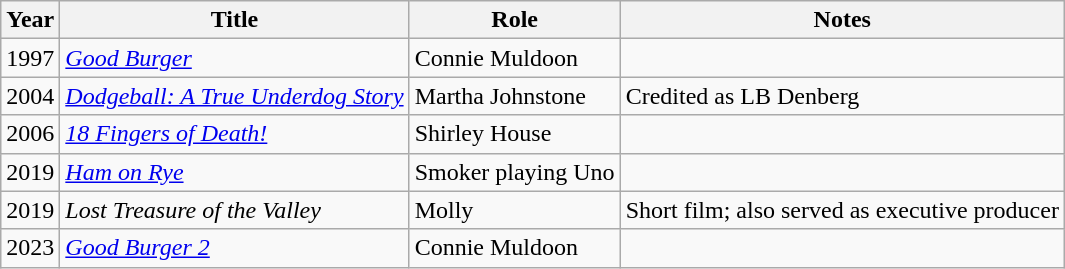<table class="wikitable sortable">
<tr>
<th>Year</th>
<th>Title</th>
<th>Role</th>
<th>Notes</th>
</tr>
<tr>
<td>1997</td>
<td><em><a href='#'>Good Burger</a></em></td>
<td>Connie Muldoon</td>
<td></td>
</tr>
<tr>
<td>2004</td>
<td><em><a href='#'>Dodgeball: A True Underdog Story</a></em></td>
<td>Martha Johnstone</td>
<td>Credited as LB Denberg</td>
</tr>
<tr>
<td>2006</td>
<td><em><a href='#'>18 Fingers of Death!</a></em></td>
<td>Shirley House</td>
<td></td>
</tr>
<tr>
<td>2019</td>
<td><em><a href='#'>Ham on Rye</a></em></td>
<td>Smoker playing Uno</td>
<td></td>
</tr>
<tr>
<td>2019</td>
<td><em>Lost Treasure of the Valley</em></td>
<td>Molly</td>
<td>Short film; also served as executive producer</td>
</tr>
<tr>
<td>2023</td>
<td><em><a href='#'>Good Burger 2</a></em></td>
<td>Connie Muldoon</td>
<td></td>
</tr>
</table>
